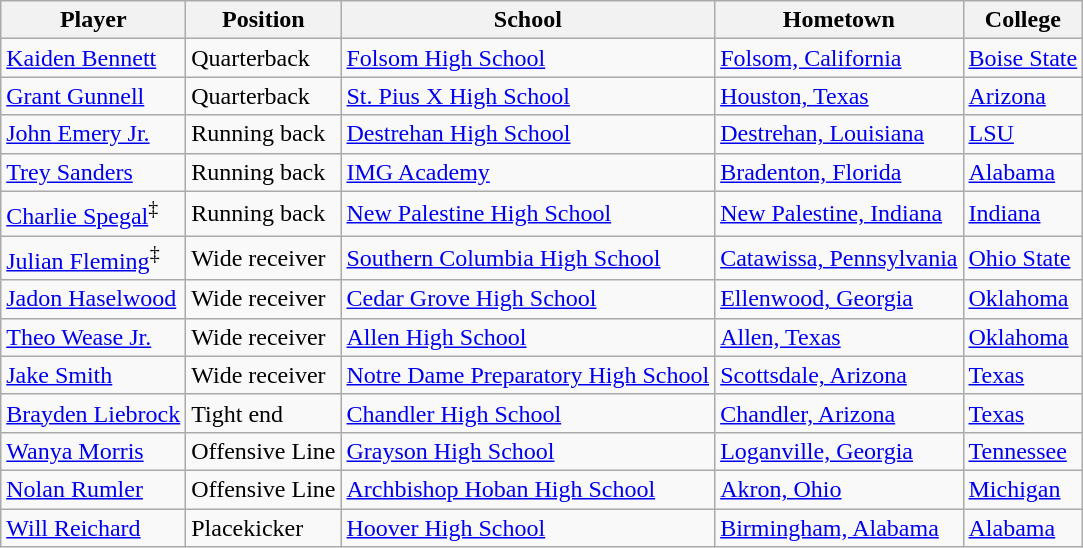<table class="wikitable">
<tr>
<th>Player</th>
<th>Position</th>
<th>School</th>
<th>Hometown</th>
<th>College</th>
</tr>
<tr>
<td><a href='#'>Kaiden Bennett</a></td>
<td>Quarterback</td>
<td><a href='#'>Folsom High School</a></td>
<td><a href='#'>Folsom, California</a></td>
<td><a href='#'>Boise State</a></td>
</tr>
<tr>
<td><a href='#'>Grant Gunnell</a></td>
<td>Quarterback</td>
<td><a href='#'>St. Pius X High School</a></td>
<td><a href='#'>Houston, Texas</a></td>
<td><a href='#'>Arizona</a></td>
</tr>
<tr>
<td><a href='#'>John Emery Jr.</a></td>
<td>Running back</td>
<td><a href='#'>Destrehan High School</a></td>
<td><a href='#'>Destrehan, Louisiana</a></td>
<td><a href='#'>LSU</a></td>
</tr>
<tr>
<td><a href='#'>Trey Sanders</a></td>
<td>Running back</td>
<td><a href='#'>IMG Academy</a></td>
<td><a href='#'>Bradenton, Florida</a></td>
<td><a href='#'>Alabama</a></td>
</tr>
<tr>
<td><a href='#'>Charlie Spegal</a><sup>‡</sup></td>
<td>Running back</td>
<td><a href='#'>New Palestine High School</a></td>
<td><a href='#'>New Palestine, Indiana</a></td>
<td><a href='#'>Indiana</a></td>
</tr>
<tr>
<td><a href='#'>Julian Fleming</a><sup>‡</sup></td>
<td>Wide receiver</td>
<td><a href='#'>Southern Columbia High School</a></td>
<td><a href='#'>Catawissa, Pennsylvania</a></td>
<td><a href='#'>Ohio State</a></td>
</tr>
<tr>
<td><a href='#'>Jadon Haselwood</a></td>
<td>Wide receiver</td>
<td><a href='#'>Cedar Grove High School</a></td>
<td><a href='#'>Ellenwood, Georgia</a></td>
<td><a href='#'>Oklahoma</a></td>
</tr>
<tr>
<td><a href='#'>Theo Wease Jr.</a></td>
<td>Wide receiver</td>
<td><a href='#'>Allen High School</a></td>
<td><a href='#'>Allen, Texas</a></td>
<td><a href='#'>Oklahoma</a></td>
</tr>
<tr>
<td><a href='#'>Jake Smith</a></td>
<td>Wide receiver</td>
<td><a href='#'>Notre Dame Preparatory High School</a></td>
<td><a href='#'>Scottsdale, Arizona</a></td>
<td><a href='#'>Texas</a></td>
</tr>
<tr>
<td><a href='#'>Brayden Liebrock</a></td>
<td>Tight end</td>
<td><a href='#'>Chandler High School</a></td>
<td><a href='#'>Chandler, Arizona</a></td>
<td><a href='#'>Texas</a></td>
</tr>
<tr>
<td><a href='#'>Wanya Morris</a></td>
<td>Offensive Line</td>
<td><a href='#'>Grayson High School</a></td>
<td><a href='#'>Loganville, Georgia</a></td>
<td><a href='#'>Tennessee</a></td>
</tr>
<tr>
<td><a href='#'>Nolan Rumler</a></td>
<td>Offensive Line</td>
<td><a href='#'>Archbishop Hoban High School</a></td>
<td><a href='#'>Akron, Ohio</a></td>
<td><a href='#'>Michigan</a></td>
</tr>
<tr>
<td><a href='#'>Will Reichard</a></td>
<td>Placekicker</td>
<td><a href='#'>Hoover High School</a></td>
<td><a href='#'>Birmingham, Alabama</a></td>
<td><a href='#'>Alabama</a></td>
</tr>
</table>
